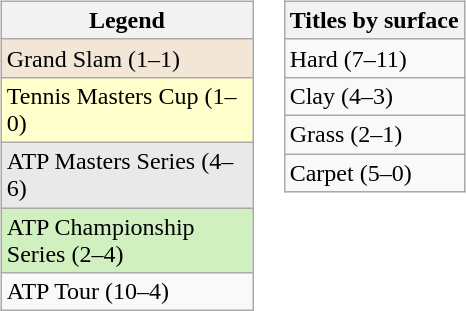<table width=30%>
<tr>
<td valign=top width=33% align=left><br><table class="wikitable">
<tr>
<th>Legend</th>
</tr>
<tr style="background:#f3e6d7;">
<td>Grand Slam (1–1)</td>
</tr>
<tr bgcolor="ffffcc">
<td>Tennis Masters Cup (1–0)</td>
</tr>
<tr style="background:#e9e9e9;">
<td>ATP Masters Series (4–6)</td>
</tr>
<tr bgcolor="#d0f0c0">
<td>ATP Championship Series (2–4)</td>
</tr>
<tr>
<td>ATP Tour (10–4)</td>
</tr>
</table>
</td>
<td valign=top width=33% align=left><br><table class="wikitable">
<tr>
<th>Titles by surface</th>
</tr>
<tr>
<td>Hard (7–11)</td>
</tr>
<tr>
<td>Clay (4–3)</td>
</tr>
<tr>
<td>Grass (2–1)</td>
</tr>
<tr>
<td>Carpet (5–0)</td>
</tr>
</table>
</td>
</tr>
</table>
